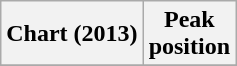<table class="wikitable sortable plainrowheaders">
<tr>
<th>Chart (2013)</th>
<th>Peak<br>position</th>
</tr>
<tr>
</tr>
</table>
